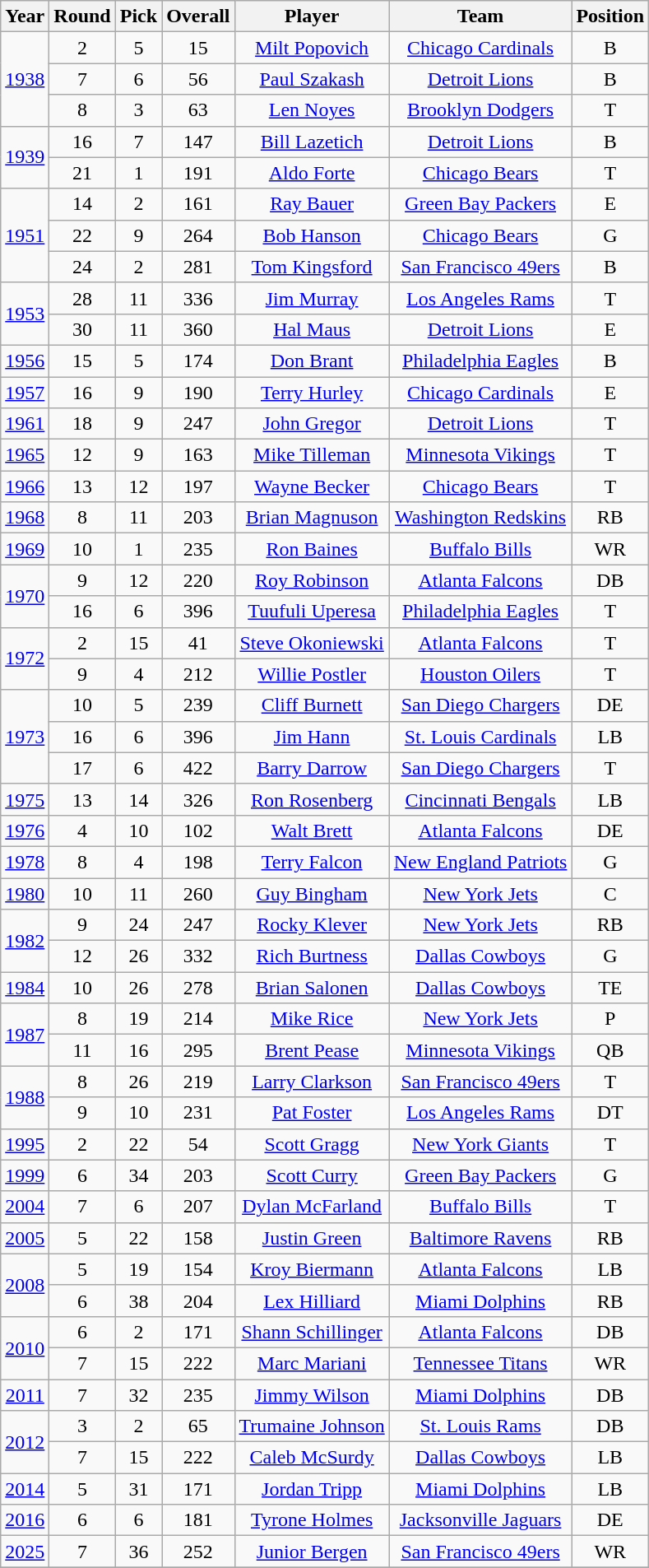<table class="wikitable sortable" style="text-align: center;">
<tr>
<th>Year</th>
<th>Round</th>
<th>Pick</th>
<th>Overall</th>
<th>Player</th>
<th>Team</th>
<th>Position</th>
</tr>
<tr>
<td rowspan=3><a href='#'>1938</a></td>
<td>2</td>
<td>5</td>
<td>15</td>
<td><a href='#'>Milt Popovich</a></td>
<td><a href='#'>Chicago Cardinals</a></td>
<td>B</td>
</tr>
<tr>
<td>7</td>
<td>6</td>
<td>56</td>
<td><a href='#'>Paul Szakash</a></td>
<td><a href='#'>Detroit Lions</a></td>
<td>B</td>
</tr>
<tr>
<td>8</td>
<td>3</td>
<td>63</td>
<td><a href='#'>Len Noyes</a></td>
<td><a href='#'>Brooklyn Dodgers</a></td>
<td>T</td>
</tr>
<tr>
<td rowspan=2><a href='#'>1939</a></td>
<td>16</td>
<td>7</td>
<td>147</td>
<td><a href='#'>Bill Lazetich</a></td>
<td><a href='#'>Detroit Lions</a></td>
<td>B</td>
</tr>
<tr>
<td>21</td>
<td>1</td>
<td>191</td>
<td><a href='#'>Aldo Forte</a></td>
<td><a href='#'>Chicago Bears</a></td>
<td>T</td>
</tr>
<tr>
<td rowspan=3><a href='#'>1951</a></td>
<td>14</td>
<td>2</td>
<td>161</td>
<td><a href='#'>Ray Bauer</a></td>
<td><a href='#'>Green Bay Packers</a></td>
<td>E</td>
</tr>
<tr>
<td>22</td>
<td>9</td>
<td>264</td>
<td><a href='#'>Bob Hanson</a></td>
<td><a href='#'>Chicago Bears</a></td>
<td>G</td>
</tr>
<tr>
<td>24</td>
<td>2</td>
<td>281</td>
<td><a href='#'>Tom Kingsford</a></td>
<td><a href='#'>San Francisco 49ers</a></td>
<td>B</td>
</tr>
<tr>
<td rowspan=2><a href='#'>1953</a></td>
<td>28</td>
<td>11</td>
<td>336</td>
<td><a href='#'>Jim Murray</a></td>
<td><a href='#'>Los Angeles Rams</a></td>
<td>T</td>
</tr>
<tr>
<td>30</td>
<td>11</td>
<td>360</td>
<td><a href='#'>Hal Maus</a></td>
<td><a href='#'>Detroit Lions</a></td>
<td>E</td>
</tr>
<tr>
<td><a href='#'>1956</a></td>
<td>15</td>
<td>5</td>
<td>174</td>
<td><a href='#'>Don Brant</a></td>
<td><a href='#'>Philadelphia Eagles</a></td>
<td>B</td>
</tr>
<tr>
<td><a href='#'>1957</a></td>
<td>16</td>
<td>9</td>
<td>190</td>
<td><a href='#'>Terry Hurley</a></td>
<td><a href='#'>Chicago Cardinals</a></td>
<td>E</td>
</tr>
<tr>
<td><a href='#'>1961</a></td>
<td>18</td>
<td>9</td>
<td>247</td>
<td><a href='#'>John Gregor</a></td>
<td><a href='#'>Detroit Lions</a></td>
<td>T</td>
</tr>
<tr>
<td><a href='#'>1965</a></td>
<td>12</td>
<td>9</td>
<td>163</td>
<td><a href='#'>Mike Tilleman</a></td>
<td><a href='#'>Minnesota Vikings</a></td>
<td>T</td>
</tr>
<tr>
<td><a href='#'>1966</a></td>
<td>13</td>
<td>12</td>
<td>197</td>
<td><a href='#'>Wayne Becker</a></td>
<td><a href='#'>Chicago Bears</a></td>
<td>T</td>
</tr>
<tr>
<td><a href='#'>1968</a></td>
<td>8</td>
<td>11</td>
<td>203</td>
<td><a href='#'>Brian Magnuson</a></td>
<td><a href='#'>Washington Redskins</a></td>
<td>RB</td>
</tr>
<tr>
<td><a href='#'>1969</a></td>
<td>10</td>
<td>1</td>
<td>235</td>
<td><a href='#'>Ron Baines</a></td>
<td><a href='#'>Buffalo Bills</a></td>
<td>WR</td>
</tr>
<tr>
<td rowspan=2><a href='#'>1970</a></td>
<td>9</td>
<td>12</td>
<td>220</td>
<td><a href='#'>Roy Robinson</a></td>
<td><a href='#'>Atlanta Falcons</a></td>
<td>DB</td>
</tr>
<tr>
<td>16</td>
<td>6</td>
<td>396</td>
<td><a href='#'>Tuufuli Uperesa</a></td>
<td><a href='#'>Philadelphia Eagles</a></td>
<td>T</td>
</tr>
<tr>
<td rowspan=2><a href='#'>1972</a></td>
<td>2</td>
<td>15</td>
<td>41</td>
<td><a href='#'>Steve Okoniewski</a></td>
<td><a href='#'>Atlanta Falcons</a></td>
<td>T</td>
</tr>
<tr>
<td>9</td>
<td>4</td>
<td>212</td>
<td><a href='#'>Willie Postler</a></td>
<td><a href='#'>Houston Oilers</a></td>
<td>T</td>
</tr>
<tr>
<td rowspan=3><a href='#'>1973</a></td>
<td>10</td>
<td>5</td>
<td>239</td>
<td><a href='#'>Cliff Burnett</a></td>
<td><a href='#'>San Diego Chargers</a></td>
<td>DE</td>
</tr>
<tr>
<td>16</td>
<td>6</td>
<td>396</td>
<td><a href='#'>Jim Hann</a></td>
<td><a href='#'>St. Louis Cardinals</a></td>
<td>LB</td>
</tr>
<tr>
<td>17</td>
<td>6</td>
<td>422</td>
<td><a href='#'>Barry Darrow</a></td>
<td><a href='#'>San Diego Chargers</a></td>
<td>T</td>
</tr>
<tr>
<td><a href='#'>1975</a></td>
<td>13</td>
<td>14</td>
<td>326</td>
<td><a href='#'>Ron Rosenberg</a></td>
<td><a href='#'>Cincinnati Bengals</a></td>
<td>LB</td>
</tr>
<tr>
<td><a href='#'>1976</a></td>
<td>4</td>
<td>10</td>
<td>102</td>
<td><a href='#'>Walt Brett</a></td>
<td><a href='#'>Atlanta Falcons</a></td>
<td>DE</td>
</tr>
<tr>
<td><a href='#'>1978</a></td>
<td>8</td>
<td>4</td>
<td>198</td>
<td><a href='#'>Terry Falcon</a></td>
<td><a href='#'>New England Patriots</a></td>
<td>G</td>
</tr>
<tr>
<td><a href='#'>1980</a></td>
<td>10</td>
<td>11</td>
<td>260</td>
<td><a href='#'>Guy Bingham</a></td>
<td><a href='#'>New York Jets</a></td>
<td>C</td>
</tr>
<tr>
<td rowspan=2><a href='#'>1982</a></td>
<td>9</td>
<td>24</td>
<td>247</td>
<td><a href='#'>Rocky Klever</a></td>
<td><a href='#'>New York Jets</a></td>
<td>RB</td>
</tr>
<tr>
<td>12</td>
<td>26</td>
<td>332</td>
<td><a href='#'>Rich Burtness</a></td>
<td><a href='#'>Dallas Cowboys</a></td>
<td>G</td>
</tr>
<tr>
<td><a href='#'>1984</a></td>
<td>10</td>
<td>26</td>
<td>278</td>
<td><a href='#'>Brian Salonen</a></td>
<td><a href='#'>Dallas Cowboys</a></td>
<td>TE</td>
</tr>
<tr>
<td rowspan=2><a href='#'>1987</a></td>
<td>8</td>
<td>19</td>
<td>214</td>
<td><a href='#'>Mike Rice</a></td>
<td><a href='#'>New York Jets</a></td>
<td>P</td>
</tr>
<tr>
<td>11</td>
<td>16</td>
<td>295</td>
<td><a href='#'>Brent Pease</a></td>
<td><a href='#'>Minnesota Vikings</a></td>
<td>QB</td>
</tr>
<tr>
<td rowspan=2><a href='#'>1988</a></td>
<td>8</td>
<td>26</td>
<td>219</td>
<td><a href='#'>Larry Clarkson</a></td>
<td><a href='#'>San Francisco 49ers</a></td>
<td>T</td>
</tr>
<tr>
<td>9</td>
<td>10</td>
<td>231</td>
<td><a href='#'>Pat Foster</a></td>
<td><a href='#'>Los Angeles Rams</a></td>
<td>DT</td>
</tr>
<tr>
<td><a href='#'>1995</a></td>
<td>2</td>
<td>22</td>
<td>54</td>
<td><a href='#'>Scott Gragg</a></td>
<td><a href='#'>New York Giants</a></td>
<td>T</td>
</tr>
<tr>
<td><a href='#'>1999</a></td>
<td>6</td>
<td>34</td>
<td>203</td>
<td><a href='#'>Scott Curry</a></td>
<td><a href='#'>Green Bay Packers</a></td>
<td>G</td>
</tr>
<tr>
<td><a href='#'>2004</a></td>
<td>7</td>
<td>6</td>
<td>207</td>
<td><a href='#'>Dylan McFarland</a></td>
<td><a href='#'>Buffalo Bills</a></td>
<td>T</td>
</tr>
<tr>
<td><a href='#'>2005</a></td>
<td>5</td>
<td>22</td>
<td>158</td>
<td><a href='#'>Justin Green</a></td>
<td><a href='#'>Baltimore Ravens</a></td>
<td>RB</td>
</tr>
<tr>
<td rowspan=2><a href='#'>2008</a></td>
<td>5</td>
<td>19</td>
<td>154</td>
<td><a href='#'>Kroy Biermann</a></td>
<td><a href='#'>Atlanta Falcons</a></td>
<td>LB</td>
</tr>
<tr>
<td>6</td>
<td>38</td>
<td>204</td>
<td><a href='#'>Lex Hilliard</a></td>
<td><a href='#'>Miami Dolphins</a></td>
<td>RB</td>
</tr>
<tr>
<td rowspan=2><a href='#'>2010</a></td>
<td>6</td>
<td>2</td>
<td>171</td>
<td><a href='#'>Shann Schillinger</a></td>
<td><a href='#'>Atlanta Falcons</a></td>
<td>DB</td>
</tr>
<tr>
<td>7</td>
<td>15</td>
<td>222</td>
<td><a href='#'>Marc Mariani</a></td>
<td><a href='#'>Tennessee Titans</a></td>
<td>WR</td>
</tr>
<tr>
<td><a href='#'>2011</a></td>
<td>7</td>
<td>32</td>
<td>235</td>
<td><a href='#'>Jimmy Wilson</a></td>
<td><a href='#'>Miami Dolphins</a></td>
<td>DB</td>
</tr>
<tr>
<td rowspan=2><a href='#'>2012</a></td>
<td>3</td>
<td>2</td>
<td>65</td>
<td><a href='#'>Trumaine Johnson</a></td>
<td><a href='#'>St. Louis Rams</a></td>
<td>DB</td>
</tr>
<tr>
<td>7</td>
<td>15</td>
<td>222</td>
<td><a href='#'>Caleb McSurdy</a></td>
<td><a href='#'>Dallas Cowboys</a></td>
<td>LB</td>
</tr>
<tr>
<td><a href='#'>2014</a></td>
<td>5</td>
<td>31</td>
<td>171</td>
<td><a href='#'>Jordan Tripp</a></td>
<td><a href='#'>Miami Dolphins</a></td>
<td>LB</td>
</tr>
<tr>
<td><a href='#'>2016</a></td>
<td>6</td>
<td>6</td>
<td>181</td>
<td><a href='#'>Tyrone Holmes</a></td>
<td><a href='#'>Jacksonville Jaguars</a></td>
<td>DE</td>
</tr>
<tr>
<td><a href='#'>2025</a></td>
<td>7</td>
<td>36</td>
<td>252</td>
<td><a href='#'>Junior Bergen</a></td>
<td><a href='#'>San Francisco 49ers</a></td>
<td>WR</td>
</tr>
<tr>
</tr>
</table>
